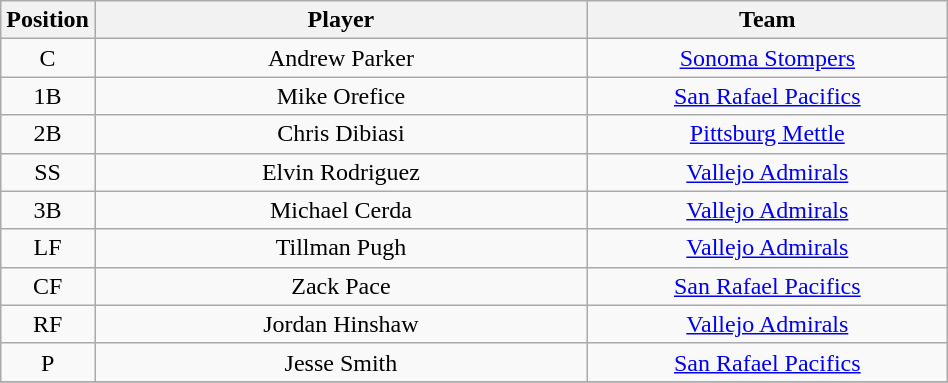<table class="wikitable"  style="width:50%; text-align:center;">
<tr>
<th style="width:5%;">Position</th>
<th style="width:55%;">Player</th>
<th style="width:55%;">Team</th>
</tr>
<tr>
<td>C</td>
<td>Andrew Parker</td>
<td><a href='#'>Sonoma Stompers</a></td>
</tr>
<tr>
<td>1B</td>
<td>Mike Orefice</td>
<td><a href='#'>San Rafael Pacifics</a></td>
</tr>
<tr>
<td>2B</td>
<td>Chris Dibiasi</td>
<td><a href='#'>Pittsburg Mettle</a></td>
</tr>
<tr>
<td>SS</td>
<td>Elvin Rodriguez</td>
<td><a href='#'>Vallejo Admirals</a></td>
</tr>
<tr>
<td>3B</td>
<td>Michael Cerda</td>
<td><a href='#'>Vallejo Admirals</a></td>
</tr>
<tr>
<td>LF</td>
<td>Tillman Pugh</td>
<td><a href='#'>Vallejo Admirals</a></td>
</tr>
<tr>
<td>CF</td>
<td>Zack Pace</td>
<td><a href='#'>San Rafael Pacifics</a></td>
</tr>
<tr>
<td>RF</td>
<td>Jordan Hinshaw</td>
<td><a href='#'>Vallejo Admirals</a></td>
</tr>
<tr>
<td>P</td>
<td>Jesse Smith</td>
<td><a href='#'>San Rafael Pacifics</a></td>
</tr>
<tr>
</tr>
</table>
